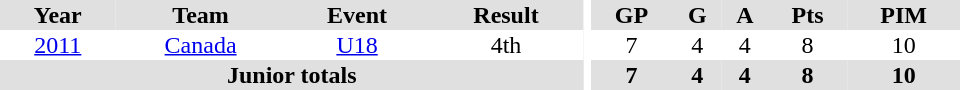<table border="0" cellpadding="1" cellspacing="0" ID="Table3" style="text-align:center; width:40em">
<tr ALIGN="centre" bgcolor="#e0e0e0">
<th>Year</th>
<th>Team</th>
<th>Event</th>
<th>Result</th>
<th rowspan="99" bgcolor="#ffffff"></th>
<th>GP</th>
<th>G</th>
<th>A</th>
<th>Pts</th>
<th>PIM</th>
</tr>
<tr>
<td><a href='#'>2011</a></td>
<td><a href='#'>Canada</a></td>
<td><a href='#'>U18</a></td>
<td>4th</td>
<td>7</td>
<td>4</td>
<td>4</td>
<td>8</td>
<td>10</td>
</tr>
<tr bgcolor="#e0e0e0">
<th colspan="4">Junior totals</th>
<th>7</th>
<th>4</th>
<th>4</th>
<th>8</th>
<th>10</th>
</tr>
</table>
